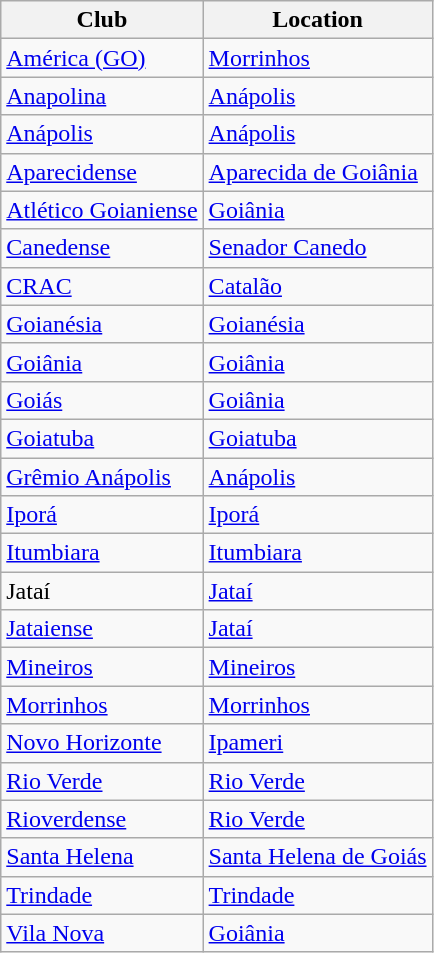<table class="wikitable sortable">
<tr>
<th>Club</th>
<th>Location</th>
</tr>
<tr>
<td><a href='#'>América (GO)</a></td>
<td><a href='#'>Morrinhos</a></td>
</tr>
<tr>
<td><a href='#'>Anapolina</a></td>
<td><a href='#'>Anápolis</a></td>
</tr>
<tr>
<td><a href='#'>Anápolis</a></td>
<td><a href='#'>Anápolis</a></td>
</tr>
<tr>
<td><a href='#'>Aparecidense</a></td>
<td><a href='#'>Aparecida de Goiânia</a></td>
</tr>
<tr>
<td><a href='#'>Atlético Goianiense</a></td>
<td><a href='#'>Goiânia</a></td>
</tr>
<tr>
<td><a href='#'>Canedense</a></td>
<td><a href='#'>Senador Canedo</a></td>
</tr>
<tr>
<td><a href='#'>CRAC</a></td>
<td><a href='#'>Catalão</a></td>
</tr>
<tr>
<td><a href='#'>Goianésia</a></td>
<td><a href='#'>Goianésia</a></td>
</tr>
<tr>
<td><a href='#'>Goiânia</a></td>
<td><a href='#'>Goiânia</a></td>
</tr>
<tr>
<td><a href='#'>Goiás</a></td>
<td><a href='#'>Goiânia</a></td>
</tr>
<tr>
<td><a href='#'>Goiatuba</a></td>
<td><a href='#'>Goiatuba</a></td>
</tr>
<tr>
<td><a href='#'>Grêmio Anápolis</a></td>
<td><a href='#'>Anápolis</a></td>
</tr>
<tr>
<td><a href='#'>Iporá</a></td>
<td><a href='#'>Iporá</a></td>
</tr>
<tr>
<td><a href='#'>Itumbiara</a></td>
<td><a href='#'>Itumbiara</a></td>
</tr>
<tr>
<td>Jataí</td>
<td><a href='#'>Jataí</a></td>
</tr>
<tr>
<td><a href='#'>Jataiense</a></td>
<td><a href='#'>Jataí</a></td>
</tr>
<tr>
<td><a href='#'>Mineiros</a></td>
<td><a href='#'>Mineiros</a></td>
</tr>
<tr>
<td><a href='#'>Morrinhos</a></td>
<td><a href='#'>Morrinhos</a></td>
</tr>
<tr>
<td><a href='#'>Novo Horizonte</a></td>
<td><a href='#'>Ipameri</a></td>
</tr>
<tr>
<td><a href='#'>Rio Verde</a></td>
<td><a href='#'>Rio Verde</a></td>
</tr>
<tr>
<td><a href='#'>Rioverdense</a></td>
<td><a href='#'>Rio Verde</a></td>
</tr>
<tr>
<td><a href='#'>Santa Helena</a></td>
<td><a href='#'>Santa Helena de Goiás</a></td>
</tr>
<tr>
<td><a href='#'>Trindade</a></td>
<td><a href='#'>Trindade</a></td>
</tr>
<tr>
<td><a href='#'>Vila Nova</a></td>
<td><a href='#'>Goiânia</a></td>
</tr>
</table>
